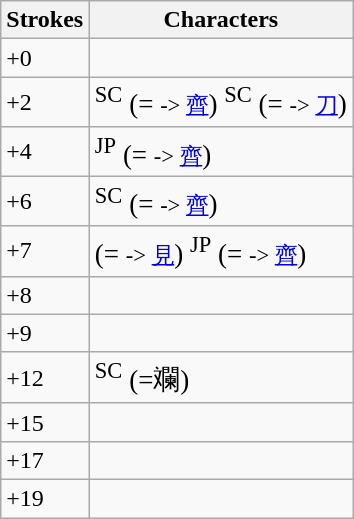<table class="wikitable">
<tr>
<th>Strokes</th>
<th>Characters</th>
</tr>
<tr --->
<td>+0</td>
<td style="font-size: large;"></td>
</tr>
<tr>
<td>+2</td>
<td style="font-size: large;"><sup>SC</sup> (= <small>-> <a href='#'>齊</a></small>) <sup>SC</sup> (= <small>-> <a href='#'>刀</a></small>)</td>
</tr>
<tr --->
<td>+4</td>
<td style="font-size: large;"><sup>JP</sup> (= <small>-> <a href='#'>齊</a></small>)</td>
</tr>
<tr --->
<td>+6</td>
<td style="font-size: large;"> <sup>SC</sup> (= <small>-> <a href='#'>齊</a></small>)</td>
</tr>
<tr --->
<td>+7</td>
<td style="font-size: large;"> (= <small>-> <a href='#'>見</a></small>) <sup>JP</sup> (= <small>-> <a href='#'>齊</a></small>) </td>
</tr>
<tr --->
<td>+8</td>
<td style="font-size: large;">  </td>
</tr>
<tr --->
<td>+9</td>
<td style="font-size: large;"></td>
</tr>
<tr --->
<td>+12</td>
<td style="font-size: large;"><sup>SC</sup> (=斕)</td>
</tr>
<tr --->
<td>+15</td>
<td style="font-size: large;"></td>
</tr>
<tr --->
<td>+17</td>
<td style="font-size: large;"></td>
</tr>
<tr --->
<td>+19</td>
<td style="font-size: large;"></td>
</tr>
</table>
